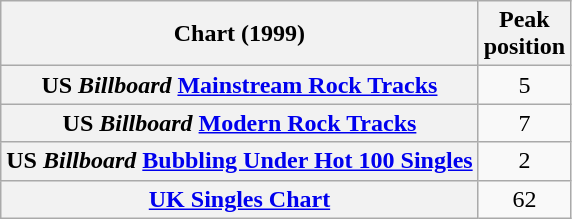<table class="wikitable plainrowheaders" style="text-align: center;">
<tr>
<th scope="col">Chart (1999)</th>
<th scope="col">Peak<br>position</th>
</tr>
<tr>
<th scope="row">US <em>Billboard</em> <a href='#'>Mainstream Rock Tracks</a></th>
<td>5</td>
</tr>
<tr>
<th scope="row">US <em>Billboard</em> <a href='#'>Modern Rock Tracks</a></th>
<td>7</td>
</tr>
<tr>
<th scope="row">US <em>Billboard</em> <a href='#'>Bubbling Under Hot 100 Singles</a></th>
<td>2</td>
</tr>
<tr>
<th scope="row"><a href='#'>UK Singles Chart</a></th>
<td>62</td>
</tr>
</table>
